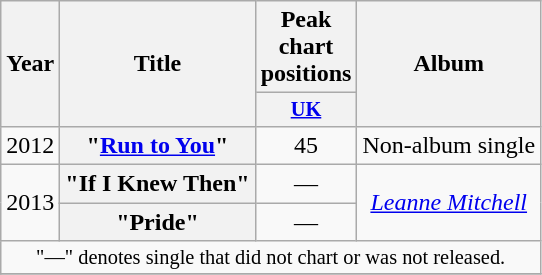<table class="wikitable plainrowheaders" style="text-align:center;" border="1">
<tr>
<th scope="col" rowspan="2">Year</th>
<th scope="col" rowspan="2">Title</th>
<th scope="col" colspan="1">Peak chart positions</th>
<th scope="col" rowspan="2">Album</th>
</tr>
<tr>
<th scope="col" style="width:3em;font-size:85%;"><a href='#'>UK</a><br></th>
</tr>
<tr>
<td>2012</td>
<th scope="row">"<a href='#'>Run to You</a>"</th>
<td>45</td>
<td>Non-album single</td>
</tr>
<tr>
<td rowspan="2">2013</td>
<th scope="row">"If I Knew Then"</th>
<td>—</td>
<td rowspan="2"><em><a href='#'>Leanne Mitchell</a></em></td>
</tr>
<tr>
<th scope="row">"Pride"</th>
<td>—</td>
</tr>
<tr>
<td colspan="14" style="font-size:85%">"—" denotes single that did not chart or was not released.</td>
</tr>
<tr>
</tr>
</table>
